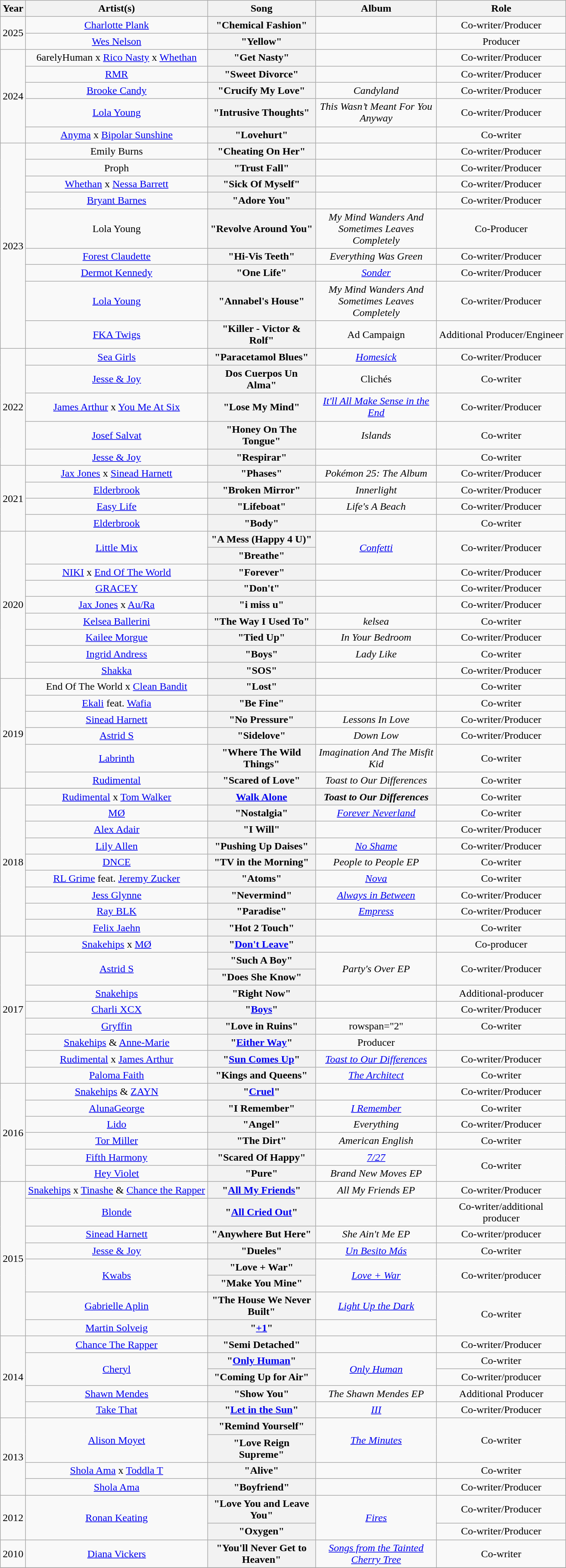<table class="wikitable plainrowheaders" style="text-align:center;">
<tr>
<th scope="col">Year</th>
<th scope="col">Artist(s)</th>
<th scope="col" style="width:160px;">Song</th>
<th scope="col" style="width:180px;">Album</th>
<th scope="col">Role</th>
</tr>
<tr>
<td rowspan="2">2025</td>
<td><a href='#'>Charlotte Plank</a></td>
<th scope="row">"Chemical Fashion"</th>
<td></td>
<td>Co-writer/Producer</td>
</tr>
<tr>
<td><a href='#'>Wes Nelson</a></td>
<th scope="row">"Yellow"</th>
<td></td>
<td>Producer</td>
</tr>
<tr>
<td rowspan="5">2024</td>
<td>6arelyHuman x <a href='#'>Rico Nasty</a> x <a href='#'>Whethan</a></td>
<th scope="row">"Get Nasty"</th>
<td></td>
<td>Co-writer/Producer</td>
</tr>
<tr>
<td><a href='#'>RMR</a></td>
<th scope="row">"Sweet Divorce"</th>
<td></td>
<td>Co-writer/Producer</td>
</tr>
<tr>
<td><a href='#'>Brooke Candy</a></td>
<th scope="row">"Crucify My Love"</th>
<td><em>Candyland</em></td>
<td>Co-writer/Producer</td>
</tr>
<tr>
<td><a href='#'>Lola Young</a></td>
<th scope="row">"Intrusive Thoughts"</th>
<td><em>This Wasn’t Meant For You Anyway</em></td>
<td>Co-writer/Producer</td>
</tr>
<tr>
<td><a href='#'>Anyma</a> x <a href='#'>Bipolar Sunshine</a></td>
<th scope="row">"Lovehurt"</th>
<td></td>
<td>Co-writer</td>
</tr>
<tr>
<td rowspan="9">2023</td>
<td>Emily Burns</td>
<th scope="row">"Cheating On Her"</th>
<td></td>
<td>Co-writer/Producer</td>
</tr>
<tr>
<td>Proph</td>
<th scope="row">"Trust Fall"</th>
<td></td>
<td>Co-writer/Producer</td>
</tr>
<tr>
<td><a href='#'>Whethan</a> x <a href='#'>Nessa Barrett</a></td>
<th scope="row">"Sick Of Myself"</th>
<td></td>
<td>Co-writer/Producer</td>
</tr>
<tr>
<td><a href='#'>Bryant Barnes</a></td>
<th scope="row">"Adore You"</th>
<td></td>
<td>Co-writer/Producer</td>
</tr>
<tr>
<td>Lola Young</td>
<th scope="row">"Revolve Around You"</th>
<td><em>My Mind Wanders And Sometimes Leaves Completely</em></td>
<td>Co-Producer</td>
</tr>
<tr>
<td><a href='#'>Forest Claudette</a></td>
<th scope="row">"Hi-Vis Teeth"</th>
<td><em>Everything Was Green</em></td>
<td>Co-writer/Producer</td>
</tr>
<tr>
<td><a href='#'>Dermot Kennedy</a></td>
<th scope="row">"One Life"</th>
<td><em><a href='#'>Sonder</a></em></td>
<td>Co-writer/Producer</td>
</tr>
<tr>
<td><a href='#'>Lola Young</a></td>
<th scope="row">"Annabel's House"</th>
<td><em>My Mind Wanders And Sometimes Leaves Completely</em></td>
<td>Co-writer/Producer</td>
</tr>
<tr>
<td><a href='#'>FKA Twigs</a></td>
<th scope="row">"Killer - Victor & Rolf"</th>
<td>Ad Campaign</td>
<td>Additional Producer/Engineer</td>
</tr>
<tr>
<td rowspan="5">2022</td>
<td><a href='#'>Sea Girls</a></td>
<th scope="row">"Paracetamol Blues"</th>
<td><em><a href='#'>Homesick</a></em></td>
<td>Co-writer/Producer</td>
</tr>
<tr>
<td><a href='#'>Jesse & Joy</a></td>
<th scope="row">Dos Cuerpos Un Alma"</th>
<td>Clichés</td>
<td>Co-writer</td>
</tr>
<tr>
<td><a href='#'>James Arthur</a> x <a href='#'>You Me At Six</a></td>
<th scope="row">"Lose My Mind"</th>
<td><em><a href='#'>It'll All Make Sense in the End</a></em></td>
<td>Co-writer/Producer</td>
</tr>
<tr>
<td><a href='#'>Josef Salvat</a></td>
<th scope="row">"Honey On The Tongue"</th>
<td><em>Islands</em></td>
<td>Co-writer</td>
</tr>
<tr>
<td><a href='#'>Jesse & Joy</a></td>
<th scope="row">"Respirar"</th>
<td></td>
<td>Co-writer</td>
</tr>
<tr>
<td rowspan="4">2021</td>
<td><a href='#'>Jax Jones</a> x <a href='#'>Sinead Harnett</a></td>
<th scope="row">"Phases"</th>
<td><em>Pokémon 25: The Album</em></td>
<td>Co-writer/Producer</td>
</tr>
<tr>
<td><a href='#'>Elderbrook</a></td>
<th scope="row">"Broken Mirror"</th>
<td><em>Innerlight</em></td>
<td>Co-writer/Producer</td>
</tr>
<tr>
<td><a href='#'>Easy Life</a></td>
<th scope="row">"Lifeboat"</th>
<td><em>Life's A Beach</em></td>
<td>Co-writer/Producer</td>
</tr>
<tr>
<td><a href='#'>Elderbrook</a></td>
<th scope="row">"Body"</th>
<td></td>
<td>Co-writer</td>
</tr>
<tr>
<td rowspan="9">2020</td>
<td rowspan="2"><a href='#'>Little Mix</a></td>
<th scope="row">"A Mess (Happy 4 U)"</th>
<td rowspan="2"><em><a href='#'>Confetti</a></em></td>
<td rowspan="2">Co-writer/Producer</td>
</tr>
<tr>
<th scope="row">"Breathe"</th>
</tr>
<tr>
<td><a href='#'>NIKI</a> x <a href='#'>End Of The World</a></td>
<th scope="row">"Forever"</th>
<td><em></em></td>
<td>Co-writer/Producer</td>
</tr>
<tr>
<td><a href='#'>GRACEY</a></td>
<th scope="row">"Don't"</th>
<td><em></em></td>
<td>Co-writer/Producer</td>
</tr>
<tr>
<td><a href='#'>Jax Jones</a> x <a href='#'>Au/Ra</a></td>
<th scope="row">"i miss u"</th>
<td><em></em></td>
<td>Co-writer/Producer</td>
</tr>
<tr>
<td><a href='#'>Kelsea Ballerini</a></td>
<th scope="row">"The Way I Used To"</th>
<td><em>kelsea</em></td>
<td>Co-writer</td>
</tr>
<tr>
<td><a href='#'>Kailee Morgue</a></td>
<th scope="row">"Tied Up"</th>
<td><em>In Your Bedroom</em></td>
<td>Co-writer/Producer</td>
</tr>
<tr>
<td><a href='#'>Ingrid Andress</a></td>
<th scope="row">"Boys"</th>
<td><em>Lady Like</em></td>
<td>Co-writer</td>
</tr>
<tr>
<td><a href='#'>Shakka</a></td>
<th scope="row">"SOS"</th>
<td><em></em></td>
<td>Co-writer/Producer</td>
</tr>
<tr>
<td rowspan="7">2019</td>
</tr>
<tr>
<td>End Of The World x <a href='#'>Clean Bandit</a></td>
<th scope="row">"Lost"</th>
<td></td>
<td>Co-writer</td>
</tr>
<tr>
<td><a href='#'>Ekali</a> feat. <a href='#'>Wafia</a></td>
<th scope="row">"Be Fine"</th>
<td></td>
<td>Co-writer</td>
</tr>
<tr>
<td><a href='#'>Sinead Harnett</a></td>
<th scope="row">"No Pressure"</th>
<td><em>Lessons In Love</em></td>
<td>Co-writer/Producer</td>
</tr>
<tr>
<td><a href='#'>Astrid S</a></td>
<th scope="row">"Sidelove"</th>
<td><em>Down Low</em></td>
<td>Co-writer/Producer</td>
</tr>
<tr>
<td><a href='#'>Labrinth</a></td>
<th scope="row">"Where The Wild Things"</th>
<td><em>Imagination And The Misfit Kid</em></td>
<td>Co-writer</td>
</tr>
<tr>
<td><a href='#'>Rudimental</a></td>
<th scope="row">"Scared of Love"<br></th>
<td><em>Toast to Our Differences</em></td>
<td>Co-writer</td>
</tr>
<tr>
<td rowspan="10">2018</td>
</tr>
<tr>
<td><a href='#'>Rudimental</a> x <a href='#'>Tom Walker</a></td>
<th scope="row"><a href='#'>Walk Alone</a></th>
<th scope="row"><em>Toast to Our Differences</em></th>
<td>Co-writer</td>
</tr>
<tr>
<td><a href='#'>MØ</a></td>
<th scope="row">"Nostalgia"</th>
<td><em><a href='#'>Forever Neverland</a></em></td>
<td>Co-writer</td>
</tr>
<tr>
<td><a href='#'>Alex Adair</a></td>
<th scope="row">"I Will"</th>
<td></td>
<td>Co-writer/Producer<br></td>
</tr>
<tr>
<td><a href='#'>Lily Allen</a></td>
<th scope="row">"Pushing Up Daises"</th>
<td><em><a href='#'>No Shame</a></em></td>
<td>Co-writer/Producer</td>
</tr>
<tr>
<td><a href='#'>DNCE</a></td>
<th scope="row">"TV in the Morning"</th>
<td><em>People to People EP</em></td>
<td>Co-writer</td>
</tr>
<tr>
<td><a href='#'>RL Grime</a> feat. <a href='#'>Jeremy Zucker</a></td>
<th scope="row">"Atoms"</th>
<td><em><a href='#'>Nova</a></em></td>
<td>Co-writer</td>
</tr>
<tr>
<td><a href='#'>Jess Glynne</a></td>
<th scope="row">"Nevermind"</th>
<td><em><a href='#'>Always in Between</a></em></td>
<td>Co-writer/Producer</td>
</tr>
<tr>
<td><a href='#'>Ray BLK</a></td>
<th scope="row">"Paradise"</th>
<td><em><a href='#'>Empress</a></em></td>
<td>Co-writer/Producer</td>
</tr>
<tr>
<td><a href='#'>Felix Jaehn</a></td>
<th scope="row">"Hot 2 Touch"</th>
<td></td>
<td>Co-writer</td>
</tr>
<tr>
<td rowspan="9">2017</td>
<td><a href='#'>Snakehips</a> x <a href='#'>MØ</a></td>
<th scope="row">"<a href='#'>Don't Leave</a>"</th>
<td></td>
<td>Co-producer</td>
</tr>
<tr>
<td rowspan="2"><a href='#'>Astrid S</a></td>
<th scope="row">"Such A Boy"</th>
<td rowspan="2"><em>Party's Over EP</em></td>
<td rowspan="2">Co-writer/Producer</td>
</tr>
<tr>
<th scope="row">"Does She Know"</th>
</tr>
<tr>
<td><a href='#'>Snakehips</a></td>
<th scope="row">"Right Now"<br></th>
<td></td>
<td>Additional-producer</td>
</tr>
<tr>
<td><a href='#'>Charli XCX</a></td>
<th scope="row">"<a href='#'>Boys</a>"</th>
<td><em></em></td>
<td>Co-writer/Producer</td>
</tr>
<tr>
<td><a href='#'>Gryffin</a></td>
<th scope="row">"Love in Ruins"<br></th>
<td>rowspan="2" </td>
<td>Co-writer</td>
</tr>
<tr>
<td><a href='#'>Snakehips</a> & <a href='#'>Anne-Marie</a></td>
<th scope="row">"<a href='#'>Either Way</a>"</th>
<td>Producer</td>
</tr>
<tr>
<td><a href='#'>Rudimental</a> x <a href='#'>James Arthur</a></td>
<th scope="row">"<a href='#'>Sun Comes Up</a>"</th>
<td><em><a href='#'>Toast to Our Differences</a></em></td>
<td>Co-writer/Producer</td>
</tr>
<tr>
<td><a href='#'>Paloma Faith</a></td>
<th scope="row">"Kings and Queens"</th>
<td><em><a href='#'>The Architect</a></em></td>
<td>Co-writer</td>
</tr>
<tr>
<td rowspan="6">2016</td>
<td><a href='#'>Snakehips</a> & <a href='#'>ZAYN</a></td>
<th scope="row">"<a href='#'>Cruel</a>"</th>
<td></td>
<td>Co-writer/Producer</td>
</tr>
<tr>
<td><a href='#'>AlunaGeorge</a></td>
<th scope="row">"I Remember"</th>
<td><em><a href='#'>I Remember</a></em></td>
<td>Co-writer</td>
</tr>
<tr>
<td><a href='#'>Lido</a></td>
<th scope="row">"Angel"</th>
<td><em>Everything</em></td>
<td>Co-writer/Producer</td>
</tr>
<tr>
<td><a href='#'>Tor Miller</a></td>
<th scope="row">"The Dirt"</th>
<td><em>American English</em></td>
<td>Co-writer</td>
</tr>
<tr>
<td><a href='#'>Fifth Harmony</a></td>
<th scope="row">"Scared Of Happy"</th>
<td><em><a href='#'>7/27</a></em></td>
<td rowspan="2">Co-writer</td>
</tr>
<tr>
<td><a href='#'>Hey Violet</a></td>
<th scope="row">"Pure"</th>
<td><em>Brand New Moves EP</em></td>
</tr>
<tr>
<td rowspan="8">2015</td>
<td rowspan="1"><a href='#'>Snakehips</a> x <a href='#'>Tinashe</a> & <a href='#'>Chance the Rapper</a></td>
<th scope="row">"<a href='#'>All My Friends</a>"</th>
<td><em>All My Friends EP</em></td>
<td>Co-writer/Producer</td>
</tr>
<tr>
<td><a href='#'>Blonde</a></td>
<th scope="row">"<a href='#'>All Cried Out</a>"<br></th>
<td></td>
<td>Co-writer/additional<br>producer</td>
</tr>
<tr>
<td><a href='#'>Sinead Harnett</a></td>
<th scope="row">"Anywhere But Here"</th>
<td><em>She Ain't Me EP</em></td>
<td>Co-writer/producer</td>
</tr>
<tr>
<td><a href='#'>Jesse & Joy</a></td>
<th scope="row">"Dueles"</th>
<td><em><a href='#'>Un Besito Más</a></em></td>
<td>Co-writer</td>
</tr>
<tr>
<td rowspan="2"><a href='#'>Kwabs</a></td>
<th scope="row">"Love + War"</th>
<td rowspan="2"><em><a href='#'>Love + War</a></em></td>
<td rowspan="2">Co-writer/producer</td>
</tr>
<tr>
<th scope="row">"Make You Mine"</th>
</tr>
<tr>
<td><a href='#'>Gabrielle Aplin</a></td>
<th scope="row">"The House We Never Built"</th>
<td><em><a href='#'>Light Up the Dark</a></em></td>
<td rowspan="2">Co-writer</td>
</tr>
<tr>
<td><a href='#'>Martin Solveig</a></td>
<th scope="row">"<a href='#'>+1</a>"<br></th>
<td></td>
</tr>
<tr>
<td rowspan="5">2014</td>
<td><a href='#'>Chance The Rapper</a></td>
<th scope="row">"Semi Detached"<br></th>
<td></td>
<td>Co-writer/Producer</td>
</tr>
<tr>
<td rowspan="2"><a href='#'>Cheryl</a></td>
<th scope="row">"<a href='#'>Only Human</a>"</th>
<td rowspan="2"><em><a href='#'>Only Human</a></em></td>
<td>Co-writer</td>
</tr>
<tr>
<th scope="row">"Coming Up for Air"<br></th>
<td>Co-writer/producer</td>
</tr>
<tr>
<td><a href='#'>Shawn Mendes</a></td>
<th scope="row">"Show You"</th>
<td><em>The Shawn Mendes EP</em></td>
<td>Additional Producer</td>
</tr>
<tr>
<td><a href='#'>Take That</a></td>
<th scope="row">"<a href='#'>Let in the Sun</a>"</th>
<td><em><a href='#'>III</a></em></td>
<td>Co-writer/Producer</td>
</tr>
<tr>
<td rowspan="4">2013</td>
<td rowspan="2"><a href='#'>Alison Moyet</a></td>
<th scope="row">"Remind Yourself"</th>
<td rowspan="2"><em><a href='#'>The Minutes</a></em></td>
<td rowspan="2">Co-writer<br></td>
</tr>
<tr>
<th scope="row">"Love Reign Supreme"</th>
</tr>
<tr>
<td><a href='#'>Shola Ama</a> x <a href='#'>Toddla T</a></td>
<th scope="row">"Alive"</th>
<td></td>
<td>Co-writer</td>
</tr>
<tr>
<td><a href='#'>Shola Ama</a></td>
<th scope="row">"Boyfriend"</th>
<td></td>
<td>Co-writer/Producer</td>
</tr>
<tr>
<td rowspan="2">2012</td>
<td rowspan="2"><a href='#'>Ronan Keating</a></td>
<th scope="row">"Love You and Leave You"</th>
<td rowspan="2"><em><a href='#'>Fires</a></em></td>
<td>Co-writer/Producer</td>
</tr>
<tr>
<th scope="row">"Oxygen"</th>
<td>Co-writer/Producer</td>
</tr>
<tr>
<td>2010</td>
<td><a href='#'>Diana Vickers</a></td>
<th scope="row">"You'll Never Get to Heaven"</th>
<td><em><a href='#'>Songs from the Tainted Cherry Tree</a></em></td>
<td>Co-writer</td>
</tr>
<tr>
</tr>
</table>
